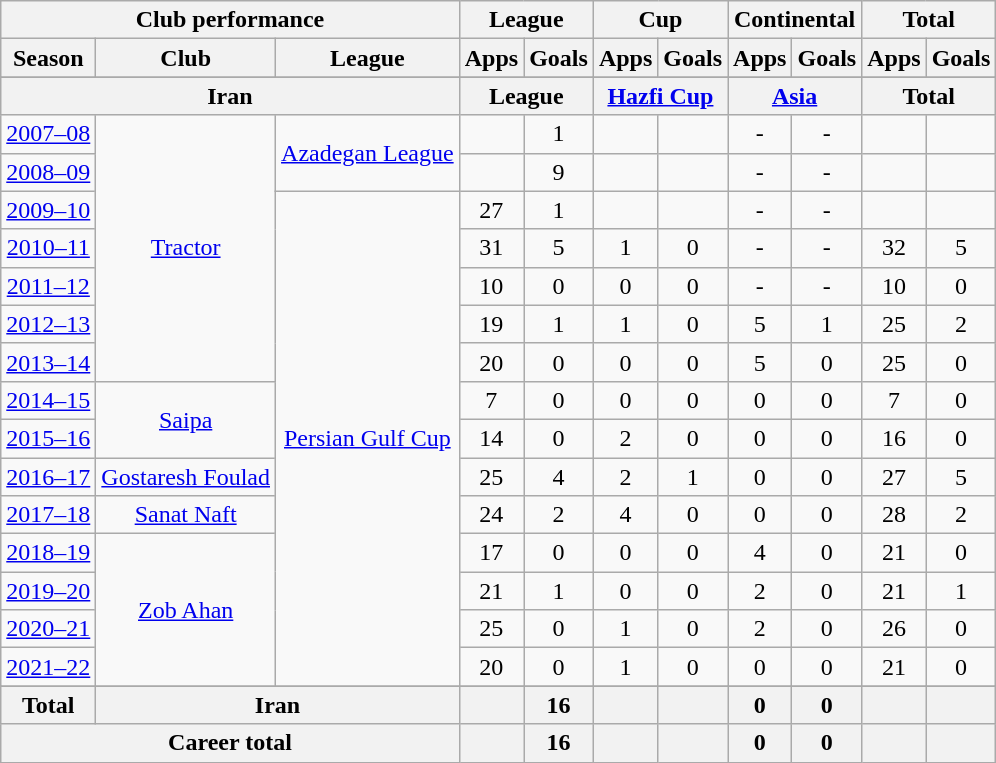<table class="wikitable" style="text-align:center">
<tr>
<th colspan=3>Club performance</th>
<th colspan=2>League</th>
<th colspan=2>Cup</th>
<th colspan=2>Continental</th>
<th colspan=2>Total</th>
</tr>
<tr>
<th>Season</th>
<th>Club</th>
<th>League</th>
<th>Apps</th>
<th>Goals</th>
<th>Apps</th>
<th>Goals</th>
<th>Apps</th>
<th>Goals</th>
<th>Apps</th>
<th>Goals</th>
</tr>
<tr>
</tr>
<tr>
<th colspan=3>Iran</th>
<th colspan=2>League</th>
<th colspan=2><a href='#'>Hazfi Cup</a></th>
<th colspan=2><a href='#'>Asia</a></th>
<th colspan=2>Total</th>
</tr>
<tr>
<td><a href='#'>2007–08</a></td>
<td rowspan="7"><a href='#'>Tractor</a></td>
<td rowspan="2"><a href='#'>Azadegan League</a></td>
<td></td>
<td>1</td>
<td></td>
<td></td>
<td>-</td>
<td>-</td>
<td></td>
<td></td>
</tr>
<tr>
<td><a href='#'>2008–09</a></td>
<td></td>
<td>9</td>
<td></td>
<td></td>
<td>-</td>
<td>-</td>
<td></td>
<td></td>
</tr>
<tr>
<td><a href='#'>2009–10</a></td>
<td rowspan="13"><a href='#'>Persian Gulf Cup</a></td>
<td>27</td>
<td>1</td>
<td></td>
<td></td>
<td>-</td>
<td>-</td>
<td></td>
<td></td>
</tr>
<tr>
<td><a href='#'>2010–11</a></td>
<td>31</td>
<td>5</td>
<td>1</td>
<td>0</td>
<td>-</td>
<td>-</td>
<td>32</td>
<td>5</td>
</tr>
<tr>
<td><a href='#'>2011–12</a></td>
<td>10</td>
<td>0</td>
<td>0</td>
<td>0</td>
<td>-</td>
<td>-</td>
<td>10</td>
<td>0</td>
</tr>
<tr>
<td><a href='#'>2012–13</a></td>
<td>19</td>
<td>1</td>
<td>1</td>
<td>0</td>
<td>5</td>
<td>1</td>
<td>25</td>
<td>2</td>
</tr>
<tr>
<td><a href='#'>2013–14</a></td>
<td>20</td>
<td>0</td>
<td>0</td>
<td>0</td>
<td>5</td>
<td>0</td>
<td>25</td>
<td>0</td>
</tr>
<tr>
<td><a href='#'>2014–15</a></td>
<td rowspan="2"><a href='#'>Saipa</a></td>
<td>7</td>
<td>0</td>
<td>0</td>
<td>0</td>
<td>0</td>
<td>0</td>
<td>7</td>
<td>0</td>
</tr>
<tr>
<td><a href='#'>2015–16</a></td>
<td>14</td>
<td>0</td>
<td>2</td>
<td>0</td>
<td>0</td>
<td>0</td>
<td>16</td>
<td>0</td>
</tr>
<tr>
<td><a href='#'>2016–17</a></td>
<td><a href='#'>Gostaresh Foulad</a></td>
<td>25</td>
<td>4</td>
<td>2</td>
<td>1</td>
<td>0</td>
<td>0</td>
<td>27</td>
<td>5</td>
</tr>
<tr>
<td><a href='#'>2017–18</a></td>
<td><a href='#'>Sanat Naft</a></td>
<td>24</td>
<td>2</td>
<td>4</td>
<td>0</td>
<td>0</td>
<td>0</td>
<td>28</td>
<td>2</td>
</tr>
<tr>
<td><a href='#'>2018–19</a></td>
<td rowspan="4"><a href='#'>Zob Ahan</a></td>
<td>17</td>
<td>0</td>
<td>0</td>
<td>0</td>
<td>4</td>
<td>0</td>
<td>21</td>
<td>0</td>
</tr>
<tr>
<td><a href='#'>2019–20</a></td>
<td>21</td>
<td>1</td>
<td>0</td>
<td>0</td>
<td>2</td>
<td>0</td>
<td>21</td>
<td>1</td>
</tr>
<tr>
<td><a href='#'>2020–21</a></td>
<td>25</td>
<td>0</td>
<td>1</td>
<td>0</td>
<td>2</td>
<td>0</td>
<td>26</td>
<td>0</td>
</tr>
<tr>
<td><a href='#'>2021–22</a></td>
<td>20</td>
<td>0</td>
<td>1</td>
<td>0</td>
<td>0</td>
<td>0</td>
<td>21</td>
<td>0</td>
</tr>
<tr>
</tr>
<tr>
<th rowspan=1>Total</th>
<th colspan=2>Iran</th>
<th></th>
<th>16</th>
<th></th>
<th></th>
<th>0</th>
<th>0</th>
<th></th>
<th></th>
</tr>
<tr>
<th colspan=3>Career total</th>
<th></th>
<th>16</th>
<th></th>
<th></th>
<th>0</th>
<th>0</th>
<th></th>
<th></th>
</tr>
</table>
